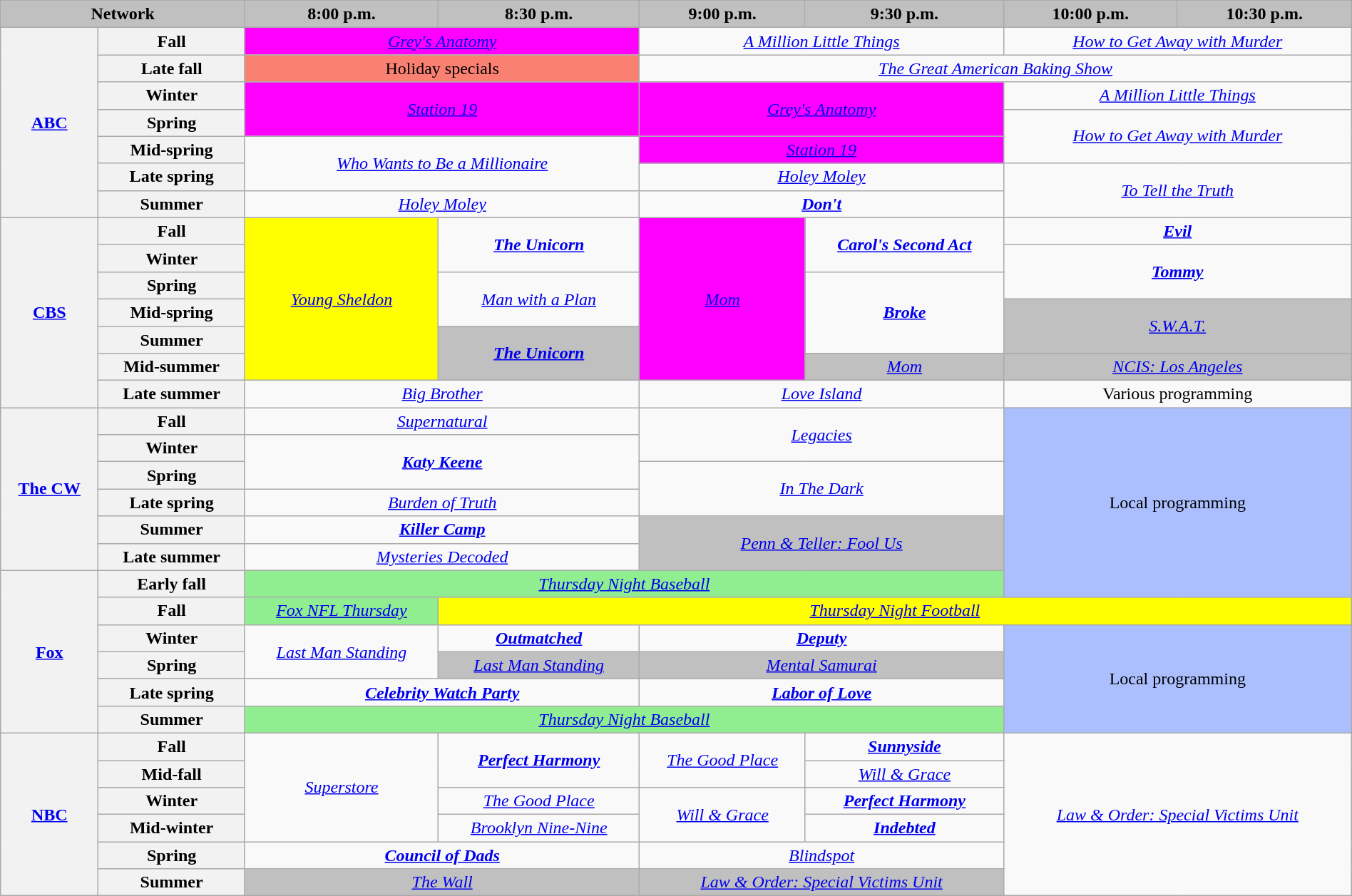<table class="wikitable" style="width:100%;margin-right:0;text-align:center">
<tr>
<th colspan="2" style="background-color:#C0C0C0;text-align:center">Network</th>
<th style="background-color:#C0C0C0;text-align:center">8:00 p.m.</th>
<th style="background-color:#C0C0C0;text-align:center">8:30 p.m.</th>
<th style="background-color:#C0C0C0;text-align:center">9:00 p.m.</th>
<th style="background-color:#C0C0C0;text-align:center">9:30 p.m.</th>
<th style="background-color:#C0C0C0;text-align:center">10:00 p.m.</th>
<th style="background-color:#C0C0C0;text-align:center">10:30 p.m.</th>
</tr>
<tr>
<th rowspan="7"><a href='#'>ABC</a></th>
<th>Fall</th>
<td colspan="2" style="background:#FF00FF;"><em><a href='#'>Grey's Anatomy</a></em> </td>
<td colspan="2"><em><a href='#'>A Million Little Things</a></em></td>
<td colspan="2"><em><a href='#'>How to Get Away with Murder</a></em></td>
</tr>
<tr>
<th>Late fall</th>
<td colspan="2" style="background:#FA8072;">Holiday specials</td>
<td colspan="4"><em><a href='#'>The Great American Baking Show</a></em></td>
</tr>
<tr>
<th>Winter</th>
<td rowspan="2" colspan="2" style="background:#FF00FF;"><em><a href='#'>Station 19</a></em> </td>
<td rowspan="2" colspan="2" style="background:#FF00FF;"><em><a href='#'>Grey's Anatomy</a></em> </td>
<td colspan="2"><em><a href='#'>A Million Little Things</a></em></td>
</tr>
<tr>
<th>Spring</th>
<td rowspan="2" colspan="2"><em><a href='#'>How to Get Away with Murder</a></em></td>
</tr>
<tr>
<th>Mid-spring</th>
<td rowspan="2" colspan="2"><em><a href='#'>Who Wants to Be a Millionaire</a></em></td>
<td colspan="2" style="background:#FF00FF;"><em><a href='#'>Station 19</a></em> </td>
</tr>
<tr>
<th>Late spring</th>
<td colspan="2"><em><a href='#'>Holey Moley</a></em></td>
<td rowspan="2" colspan="2"><em><a href='#'>To Tell the Truth</a></em></td>
</tr>
<tr>
<th>Summer</th>
<td colspan="2"><em><a href='#'>Holey Moley</a></em></td>
<td colspan="2"><strong><em><a href='#'>Don't</a></em></strong></td>
</tr>
<tr>
<th rowspan="7"><a href='#'>CBS</a></th>
<th>Fall</th>
<td rowspan="6" style="background:#FFFF00;"><em><a href='#'>Young Sheldon</a></em> </td>
<td rowspan="2"><strong><em><a href='#'>The Unicorn</a></em></strong></td>
<td rowspan="6" style="background:#FF00FF;"><em><a href='#'>Mom</a></em> </td>
<td rowspan="2"><strong><em><a href='#'>Carol's Second Act</a></em></strong></td>
<td colspan="2"><strong><em><a href='#'>Evil</a></em></strong></td>
</tr>
<tr>
<th>Winter</th>
<td rowspan="2" colspan="2"><strong><em><a href='#'>Tommy</a></em></strong></td>
</tr>
<tr>
<th>Spring</th>
<td rowspan="2"><em><a href='#'>Man with a Plan</a></em></td>
<td rowspan="3"><strong><em><a href='#'>Broke</a></em></strong></td>
</tr>
<tr>
<th>Mid-spring</th>
<td rowspan="2" colspan="2" style="background:#C0C0C0;"><em><a href='#'>S.W.A.T.</a></em> </td>
</tr>
<tr>
<th>Summer</th>
<td rowspan="2" style="background:#C0C0C0;"><strong><em><a href='#'>The Unicorn</a></em></strong> </td>
</tr>
<tr>
<th>Mid-summer</th>
<td style="background:#C0C0C0;"><em><a href='#'>Mom</a></em> </td>
<td colspan="2" style="background:#C0C0C0;"><em><a href='#'>NCIS: Los Angeles</a></em> </td>
</tr>
<tr>
<th>Late summer</th>
<td colspan="2"><em><a href='#'>Big Brother</a></em></td>
<td colspan="2"><em><a href='#'>Love Island</a></em></td>
<td colspan="2">Various programming</td>
</tr>
<tr>
<th rowspan="6"><a href='#'>The CW</a></th>
<th>Fall</th>
<td colspan="2"><em><a href='#'>Supernatural</a></em></td>
<td rowspan="2" colspan="2"><em><a href='#'>Legacies</a></em></td>
<td colspan="2" rowspan="7" style="background:#abbfff">Local programming</td>
</tr>
<tr>
<th>Winter</th>
<td rowspan="2" colspan="2"><strong><em><a href='#'>Katy Keene</a></em></strong></td>
</tr>
<tr>
<th>Spring</th>
<td rowspan="2" colspan="2"><em><a href='#'>In The Dark</a></em></td>
</tr>
<tr>
<th>Late spring</th>
<td colspan="2"><em><a href='#'>Burden of Truth</a></em></td>
</tr>
<tr>
<th>Summer</th>
<td colspan="2"><strong><em><a href='#'>Killer Camp</a></em></strong></td>
<td rowspan="2" colspan="2" style="background:#C0C0C0;"><em><a href='#'>Penn & Teller: Fool Us</a></em> </td>
</tr>
<tr>
<th>Late summer</th>
<td colspan="2"><em><a href='#'>Mysteries Decoded</a></em></td>
</tr>
<tr>
<th rowspan="6"><a href='#'>Fox</a></th>
<th>Early fall</th>
<td colspan="4" style="background:lightgreen;"><em><a href='#'>Thursday Night Baseball</a></em> </td>
</tr>
<tr>
<th>Fall</th>
<td style="background:lightgreen;"><em><a href='#'>Fox NFL Thursday</a></em></td>
<td colspan="5" style="background:#FFFF00;"><em><a href='#'>Thursday Night Football</a></em> </td>
</tr>
<tr>
<th>Winter</th>
<td rowspan="2"><em><a href='#'>Last Man Standing</a></em></td>
<td><strong><em><a href='#'>Outmatched</a></em></strong></td>
<td colspan="2"><strong><em><a href='#'>Deputy</a></em></strong></td>
<td rowspan="4" colspan="2" style="background:#abbfff">Local programming</td>
</tr>
<tr>
<th>Spring</th>
<td style="background:#C0C0C0;"><em><a href='#'>Last Man Standing</a></em> </td>
<td colspan="2" style="background:#C0C0C0;"><em><a href='#'>Mental Samurai</a></em> </td>
</tr>
<tr>
<th>Late spring</th>
<td colspan="2"><strong><em><a href='#'>Celebrity Watch Party</a></em></strong></td>
<td colspan="2"><strong><em><a href='#'>Labor of Love</a></em></strong></td>
</tr>
<tr>
<th>Summer</th>
<td colspan="4" style="background:lightgreen"><em><a href='#'>Thursday Night Baseball</a></em> </td>
</tr>
<tr>
<th rowspan="6"><a href='#'>NBC</a></th>
<th>Fall</th>
<td rowspan="4"><em><a href='#'>Superstore</a></em></td>
<td rowspan="2"><strong><em><a href='#'>Perfect Harmony</a></em></strong></td>
<td rowspan="2"><em><a href='#'>The Good Place</a></em></td>
<td><strong><em><a href='#'>Sunnyside</a></em></strong></td>
<td rowspan="6" colspan="2"><em><a href='#'>Law & Order: Special Victims Unit</a></em></td>
</tr>
<tr>
<th>Mid-fall</th>
<td><em><a href='#'>Will & Grace</a></em></td>
</tr>
<tr>
<th>Winter</th>
<td><em><a href='#'>The Good Place</a></em></td>
<td rowspan="2"><em><a href='#'>Will & Grace</a></em></td>
<td><strong><em><a href='#'>Perfect Harmony</a></em></strong></td>
</tr>
<tr>
<th>Mid-winter</th>
<td><em><a href='#'>Brooklyn Nine-Nine</a></em></td>
<td><strong><em><a href='#'>Indebted</a></em></strong></td>
</tr>
<tr>
<th>Spring</th>
<td colspan="2"><strong><em><a href='#'>Council of Dads</a></em></strong></td>
<td colspan="2"><em><a href='#'>Blindspot</a></em></td>
</tr>
<tr>
<th>Summer</th>
<td colspan="2" style="background:#C0C0C0;"><em><a href='#'>The Wall</a></em> </td>
<td colspan="2" style="background:#C0C0C0;"><em><a href='#'>Law & Order: Special Victims Unit</a></em> </td>
</tr>
</table>
